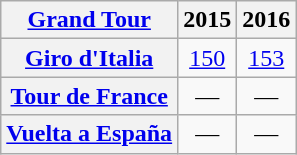<table class="wikitable plainrowheaders">
<tr>
<th scope="col"><a href='#'>Grand Tour</a></th>
<th scope="col">2015</th>
<th scope="col">2016</th>
</tr>
<tr style="text-align:center;">
<th scope="row"> <a href='#'>Giro d'Italia</a></th>
<td><a href='#'>150</a></td>
<td><a href='#'>153</a></td>
</tr>
<tr style="text-align:center;">
<th scope="row"> <a href='#'>Tour de France</a></th>
<td>—</td>
<td>—</td>
</tr>
<tr style="text-align:center;">
<th scope="row"> <a href='#'>Vuelta a España</a></th>
<td>—</td>
<td>—</td>
</tr>
</table>
